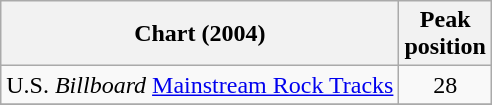<table class="wikitable sortable">
<tr>
<th>Chart (2004)</th>
<th>Peak<br> position</th>
</tr>
<tr>
<td align="left">U.S. <em>Billboard</em> <a href='#'>Mainstream Rock Tracks</a></td>
<td align="center">28</td>
</tr>
<tr>
</tr>
</table>
